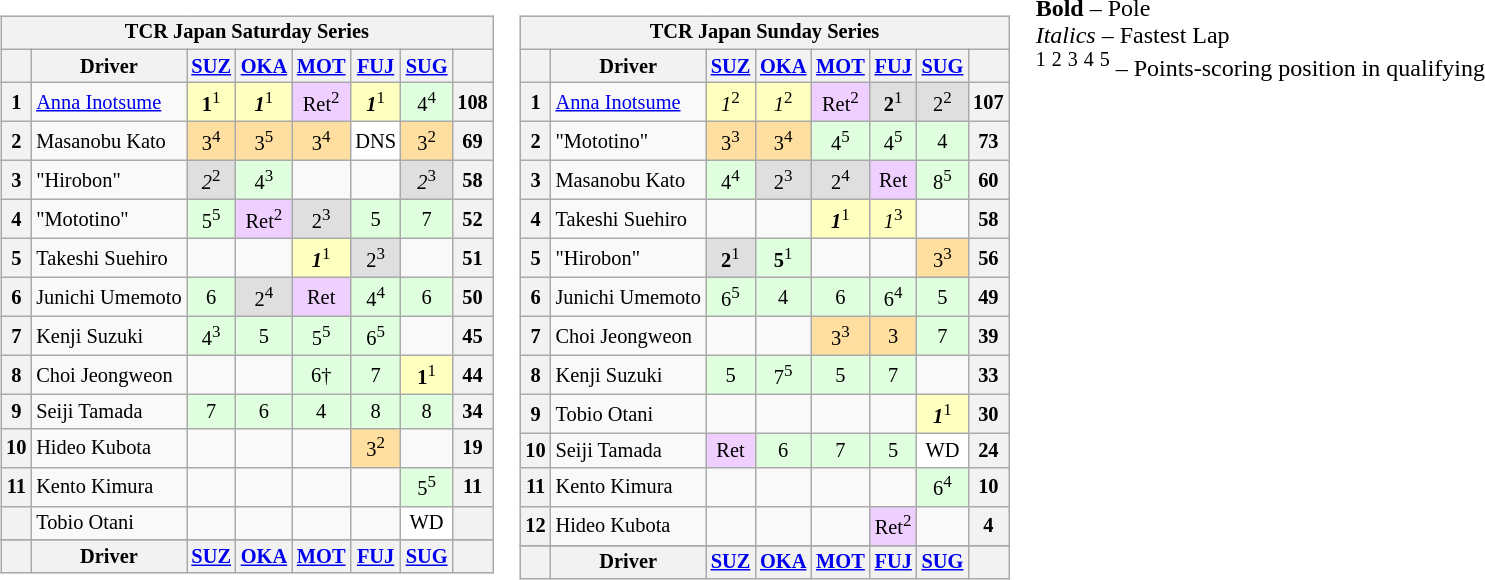<table>
<tr>
<td valign="top"><br><table align=left| class="wikitable" style="font-size: 85%; text-align: center;">
<tr valign="top">
<th colspan=10>TCR Japan Saturday Series</th>
</tr>
<tr>
<th valign="middle"></th>
<th valign="middle">Driver</th>
<th><a href='#'>SUZ</a></th>
<th><a href='#'>OKA</a></th>
<th><a href='#'>MOT</a></th>
<th><a href='#'>FUJ</a></th>
<th><a href='#'>SUG</a></th>
<th valign="middle"></th>
</tr>
<tr>
<th>1</th>
<td align="left"> <a href='#'>Anna Inotsume</a></td>
<td style="background:#FFFFBF;"><strong>1</strong><sup>1</sup></td>
<td style="background:#FFFFBF;"><strong><em>1</em></strong><sup>1</sup></td>
<td style="background:#EFCFFF;">Ret<sup>2</sup></td>
<td style="background:#FFFFBF;"><strong><em>1</em></strong><sup>1</sup></td>
<td style="background:#DFFFDF;">4<sup>4</sup></td>
<th>108</th>
</tr>
<tr>
<th>2</th>
<td align="left"> Masanobu Kato</td>
<td style="background:#FFDF9F;">3<sup>4</sup></td>
<td style="background:#FFDF9F;">3<sup>5</sup></td>
<td style="background:#FFDF9F;">3<sup>4</sup></td>
<td style="background:#FFFFFF;">DNS</td>
<td style="background:#FFDF9F;">3<sup>2</sup></td>
<th>69</th>
</tr>
<tr>
<th>3</th>
<td align="left"> "Hirobon"</td>
<td style="background:#DFDFDF;"><em>2</em><sup>2</sup></td>
<td style="background:#DFFFDF;">4<sup>3</sup></td>
<td></td>
<td></td>
<td style="background:#DFDFDF;"><em>2</em><sup>3</sup></td>
<th>58</th>
</tr>
<tr>
<th>4</th>
<td align="left"> "Mototino"</td>
<td style="background:#DFFFDF;">5<sup>5</sup></td>
<td style="background:#EFCFFF;">Ret<sup>2</sup></td>
<td style="background:#DFDFDF;">2<sup>3</sup></td>
<td style="background:#DFFFDF;">5</td>
<td style="background:#DFFFDF;">7</td>
<th>52</th>
</tr>
<tr>
<th>5</th>
<td align="left"> Takeshi Suehiro</td>
<td></td>
<td></td>
<td style="background:#FFFFBF;"><strong><em>1</em></strong><sup>1</sup></td>
<td style="background:#DFDFDF;">2<sup>3</sup></td>
<td></td>
<th>51</th>
</tr>
<tr>
<th>6</th>
<td align="left" nowrap> Junichi Umemoto</td>
<td style="background:#DFFFDF;">6</td>
<td style="background:#DFDFDF;">2<sup>4</sup></td>
<td style="background:#EFCFFF;">Ret</td>
<td style="background:#DFFFDF;">4<sup>4</sup></td>
<td style="background:#DFFFDF;">6</td>
<th>50</th>
</tr>
<tr>
<th>7</th>
<td align="left"> Kenji Suzuki</td>
<td style="background:#DFFFDF;">4<sup>3</sup></td>
<td style="background:#DFFFDF;">5</td>
<td style="background:#DFFFDF;">5<sup>5</sup></td>
<td style="background:#DFFFDF;">6<sup>5</sup></td>
<td></td>
<th>45</th>
</tr>
<tr>
<th>8</th>
<td align="left"> Choi Jeongweon</td>
<td></td>
<td></td>
<td style="background:#DFFFDF;">6†</td>
<td style="background:#DFFFDF;">7</td>
<td style="background:#FFFFBF;"><strong>1</strong><sup>1</sup></td>
<th>44</th>
</tr>
<tr>
<th>9</th>
<td align="left"> Seiji Tamada</td>
<td style="background:#DFFFDF;">7</td>
<td style="background:#DFFFDF;">6</td>
<td style="background:#DFFFDF;">4</td>
<td style="background:#DFFFDF;">8</td>
<td style="background:#DFFFDF;">8</td>
<th>34</th>
</tr>
<tr>
<th>10</th>
<td align="left"> Hideo Kubota</td>
<td></td>
<td></td>
<td></td>
<td style="background:#FFDF9F;">3<sup>2</sup></td>
<td></td>
<th>19</th>
</tr>
<tr>
<th>11</th>
<td align="left"> Kento Kimura</td>
<td></td>
<td></td>
<td></td>
<td></td>
<td style="background:#DFFFDF;">5<sup>5</sup></td>
<th>11</th>
</tr>
<tr>
<th></th>
<td align="left"> Tobio Otani</td>
<td></td>
<td></td>
<td></td>
<td></td>
<td style="background:#FFFFFF;">WD</td>
<th></th>
</tr>
<tr>
</tr>
<tr valign="top">
<th valign="middle"></th>
<th valign="middle">Driver</th>
<th><a href='#'>SUZ</a></th>
<th><a href='#'>OKA</a></th>
<th><a href='#'>MOT</a></th>
<th><a href='#'>FUJ</a></th>
<th><a href='#'>SUG</a></th>
<th valign="middle"></th>
</tr>
</table>
</td>
<td valign="top"><br><table align=left| class="wikitable" style="font-size: 85%; text-align: center;">
<tr valign="top">
<th colspan=10>TCR Japan Sunday Series</th>
</tr>
<tr>
<th valign="middle"></th>
<th valign="middle">Driver</th>
<th><a href='#'>SUZ</a></th>
<th><a href='#'>OKA</a></th>
<th><a href='#'>MOT</a></th>
<th><a href='#'>FUJ</a></th>
<th><a href='#'>SUG</a></th>
<th valign="middle"></th>
</tr>
<tr>
<th>1</th>
<td align="left"> <a href='#'>Anna Inotsume</a></td>
<td style="background:#FFFFBF;"><em>1</em><sup>2</sup></td>
<td style="background:#FFFFBF;"><em>1</em><sup>2</sup></td>
<td style="background:#EFCFFF;">Ret<sup>2</sup></td>
<td style="background:#DFDFDF;"><strong>2</strong><sup>1</sup></td>
<td style="background:#DFDFDF;">2<sup>2</sup></td>
<th>107</th>
</tr>
<tr>
<th>2</th>
<td align="left"> "Mototino"</td>
<td style="background:#FFDF9F;">3<sup>3</sup></td>
<td style="background:#FFDF9F;">3<sup>4</sup></td>
<td style="background:#DFFFDF;">4<sup>5</sup></td>
<td style="background:#DFFFDF;">4<sup>5</sup></td>
<td style="background:#DFFFDF;">4</td>
<th>73</th>
</tr>
<tr>
<th>3</th>
<td align="left"> Masanobu Kato</td>
<td style="background:#DFFFDF;">4<sup>4</sup></td>
<td style="background:#DFDFDF;">2<sup>3</sup></td>
<td style="background:#DFDFDF;">2<sup>4</sup></td>
<td style="background:#EFCFFF;">Ret</td>
<td style="background:#DFFFDF;">8<sup>5</sup></td>
<th>60</th>
</tr>
<tr>
<th>4</th>
<td align="left"> Takeshi Suehiro</td>
<td></td>
<td></td>
<td style="background:#FFFFBF;"><strong><em>1</em></strong><sup>1</sup></td>
<td style="background:#FFFFBF;"><em>1</em><sup>3</sup></td>
<td></td>
<th>58</th>
</tr>
<tr>
<th>5</th>
<td align="left"> "Hirobon"</td>
<td style="background:#DFDFDF;"><strong>2</strong><sup>1</sup></td>
<td style="background:#DFFFDF;"><strong>5</strong><sup>1</sup></td>
<td></td>
<td></td>
<td style="background:#FFDF9F;">3<sup>3</sup></td>
<th>56</th>
</tr>
<tr>
<th>6</th>
<td align="left" nowrap> Junichi Umemoto</td>
<td style="background:#DFFFDF;">6<sup>5</sup></td>
<td style="background:#DFFFDF;">4</td>
<td style="background:#DFFFDF;">6</td>
<td style="background:#DFFFDF;">6<sup>4</sup></td>
<td style="background:#DFFFDF;">5</td>
<th>49</th>
</tr>
<tr>
<th>7</th>
<td align="left"> Choi Jeongweon</td>
<td></td>
<td></td>
<td style="background:#FFDF9F;">3<sup>3</sup></td>
<td style="background:#FFDF9F;">3</td>
<td style="background:#DFFFDF;">7</td>
<th>39</th>
</tr>
<tr>
<th>8</th>
<td align="left"> Kenji Suzuki</td>
<td style="background:#DFFFDF;">5</td>
<td style="background:#DFFFDF;">7<sup>5</sup></td>
<td style="background:#DFFFDF;">5</td>
<td style="background:#DFFFDF;">7</td>
<td></td>
<th>33</th>
</tr>
<tr>
<th>9</th>
<td align="left"> Tobio Otani</td>
<td></td>
<td></td>
<td></td>
<td></td>
<td style="background:#FFFFBF;"><strong><em>1</em></strong><sup>1</sup></td>
<th>30</th>
</tr>
<tr>
<th>10</th>
<td align="left"> Seiji Tamada</td>
<td style="background:#EFCFFF;">Ret</td>
<td style="background:#DFFFDF;">6</td>
<td style="background:#DFFFDF;">7</td>
<td style="background:#DFFFDF;">5</td>
<td style="background:#FFFFFF;">WD</td>
<th>24</th>
</tr>
<tr>
<th>11</th>
<td align="left"> Kento Kimura</td>
<td></td>
<td></td>
<td></td>
<td></td>
<td style="background:#DFFFDF;">6<sup>4</sup></td>
<th>10</th>
</tr>
<tr>
<th>12</th>
<td align="left"> Hideo Kubota</td>
<td></td>
<td></td>
<td></td>
<td style="background:#EFCFFF;">Ret<sup>2</sup></td>
<td></td>
<th>4</th>
</tr>
<tr>
</tr>
<tr valign="top">
<th valign="middle"></th>
<th valign="middle">Driver</th>
<th><a href='#'>SUZ</a></th>
<th><a href='#'>OKA</a></th>
<th><a href='#'>MOT</a></th>
<th><a href='#'>FUJ</a></th>
<th><a href='#'>SUG</a></th>
<th valign="middle"></th>
</tr>
</table>
</td>
<td valign="top"><br>
<span><strong>Bold</strong> – Pole<br>
<em>Italics</em> – Fastest Lap<br>
<sup>1</sup> <sup>2</sup> <sup>3</sup> <sup>4</sup> <sup>5</sup> – Points-scoring position in qualifying</span></td>
</tr>
</table>
